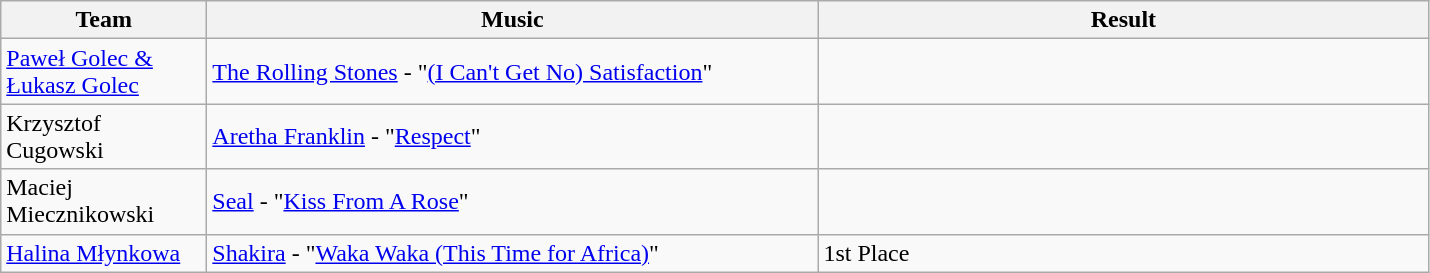<table class="wikitable">
<tr>
<th style="width:130px;">Team</th>
<th style="width:400px;">Music</th>
<th style="width:400px;">Result</th>
</tr>
<tr>
<td><a href='#'>Paweł Golec & Łukasz Golec</a></td>
<td><a href='#'>The Rolling Stones</a> - "<a href='#'>(I Can't Get No) Satisfaction</a>"</td>
<td></td>
</tr>
<tr>
<td>Krzysztof Cugowski</td>
<td><a href='#'>Aretha Franklin</a> - "<a href='#'>Respect</a>"</td>
<td></td>
</tr>
<tr>
<td>Maciej Miecznikowski</td>
<td><a href='#'>Seal</a> - "<a href='#'>Kiss From A Rose</a>"</td>
<td></td>
</tr>
<tr>
<td><a href='#'>Halina Młynkowa</a></td>
<td><a href='#'>Shakira</a> - "<a href='#'>Waka Waka (This Time for Africa)</a>"</td>
<td>1st Place</td>
</tr>
</table>
